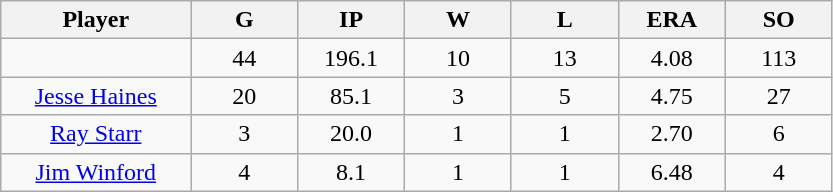<table class="wikitable sortable">
<tr>
<th bgcolor="#DDDDFF" width="16%">Player</th>
<th bgcolor="#DDDDFF" width="9%">G</th>
<th bgcolor="#DDDDFF" width="9%">IP</th>
<th bgcolor="#DDDDFF" width="9%">W</th>
<th bgcolor="#DDDDFF" width="9%">L</th>
<th bgcolor="#DDDDFF" width="9%">ERA</th>
<th bgcolor="#DDDDFF" width="9%">SO</th>
</tr>
<tr align="center">
<td></td>
<td>44</td>
<td>196.1</td>
<td>10</td>
<td>13</td>
<td>4.08</td>
<td>113</td>
</tr>
<tr align="center">
<td><a href='#'>Jesse Haines</a></td>
<td>20</td>
<td>85.1</td>
<td>3</td>
<td>5</td>
<td>4.75</td>
<td>27</td>
</tr>
<tr align=center>
<td><a href='#'>Ray Starr</a></td>
<td>3</td>
<td>20.0</td>
<td>1</td>
<td>1</td>
<td>2.70</td>
<td>6</td>
</tr>
<tr align=center>
<td><a href='#'>Jim Winford</a></td>
<td>4</td>
<td>8.1</td>
<td>1</td>
<td>1</td>
<td>6.48</td>
<td>4</td>
</tr>
</table>
